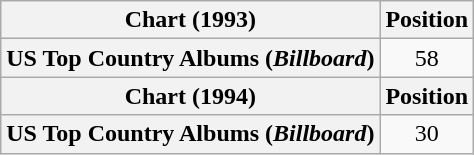<table class="wikitable plainrowheaders" style="text-align:center">
<tr>
<th scope="col">Chart (1993)</th>
<th scope="col">Position</th>
</tr>
<tr>
<th scope="row">US Top Country Albums (<em>Billboard</em>)</th>
<td>58</td>
</tr>
<tr>
<th scope="col">Chart (1994)</th>
<th scope="col">Position</th>
</tr>
<tr>
<th scope="row">US Top Country Albums (<em>Billboard</em>)</th>
<td>30</td>
</tr>
</table>
